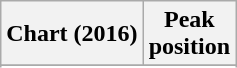<table class="wikitable sortable plainrowheaders">
<tr>
<th>Chart (2016)</th>
<th>Peak<br>position</th>
</tr>
<tr>
</tr>
<tr>
</tr>
<tr>
</tr>
</table>
